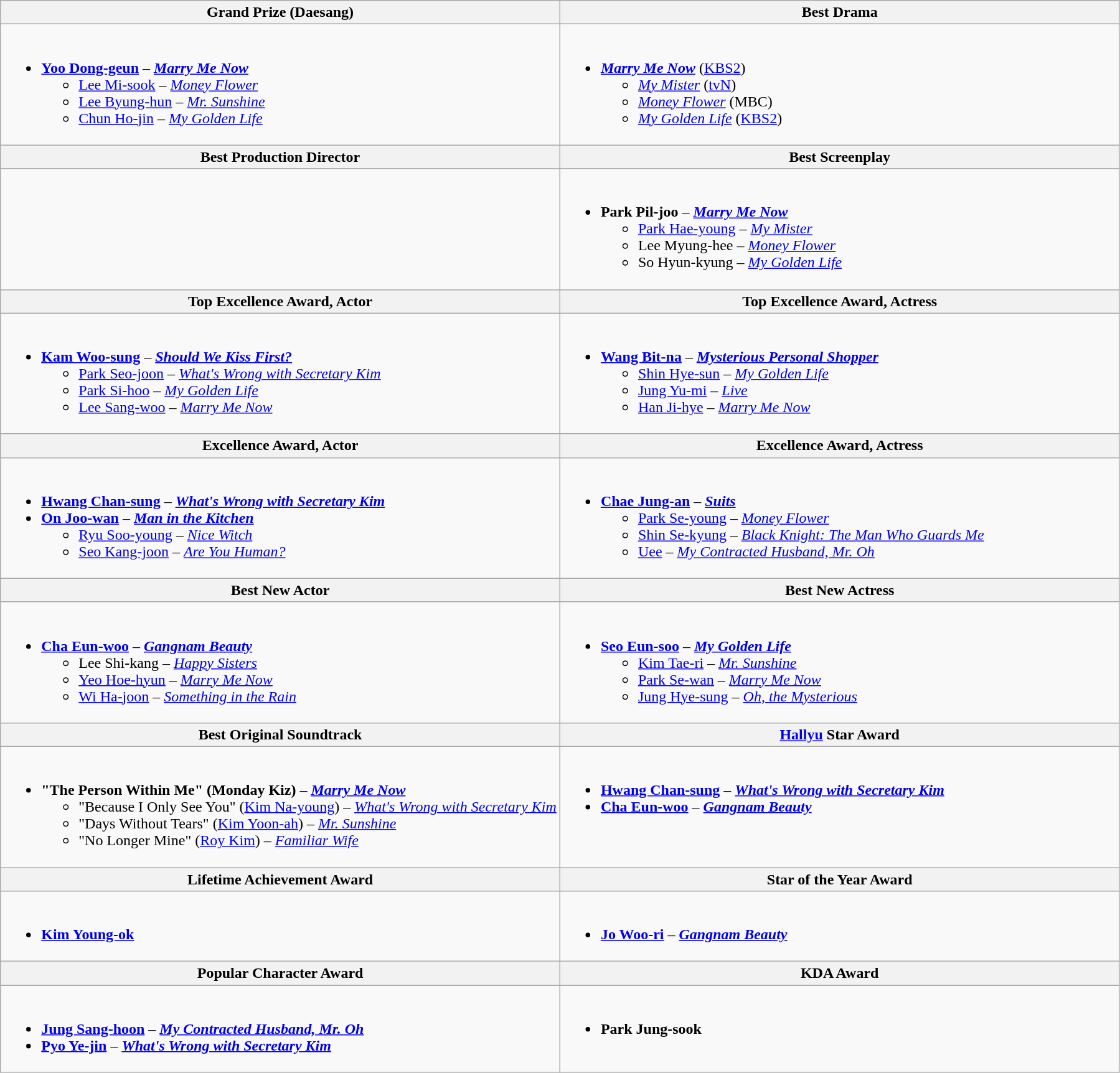<table class="wikitable">
<tr>
<th width="50%">Grand Prize (Daesang)</th>
<th width="50%">Best Drama</th>
</tr>
<tr>
<td valign="top"><br><ul><li><strong><a href='#'>Yoo Dong-geun</a></strong> – <strong><em><a href='#'>Marry Me Now</a></em></strong><ul><li><a href='#'>Lee Mi-sook</a> – <em><a href='#'>Money Flower</a></em></li><li><a href='#'>Lee Byung-hun</a> – <em><a href='#'>Mr. Sunshine</a></em></li><li><a href='#'>Chun Ho-jin</a> – <em><a href='#'>My Golden Life</a></em></li></ul></li></ul></td>
<td valign="top"><br><ul><li><strong><em><a href='#'>Marry Me Now</a></em></strong> (<a href='#'>KBS2</a>)<ul><li><em><a href='#'>My Mister</a></em> (<a href='#'>tvN</a>)</li><li><em><a href='#'>Money Flower</a></em> (MBC)</li><li><em><a href='#'>My Golden Life</a></em> (<a href='#'>KBS2</a>)</li></ul></li></ul></td>
</tr>
<tr>
<th>Best Production Director</th>
<th>Best Screenplay</th>
</tr>
<tr>
<td valign="top"></td>
<td valign="top"><br><ul><li><strong>Park Pil-joo</strong> – <strong><em><a href='#'>Marry Me Now</a></em></strong><ul><li><a href='#'>Park Hae-young</a> – <em><a href='#'>My Mister</a></em></li><li>Lee Myung-hee – <em><a href='#'>Money Flower</a></em></li><li>So Hyun-kyung – <em><a href='#'>My Golden Life</a></em></li></ul></li></ul></td>
</tr>
<tr>
<th>Top Excellence Award, Actor</th>
<th>Top Excellence Award, Actress</th>
</tr>
<tr>
<td valign="top"><br><ul><li><strong><a href='#'>Kam Woo-sung</a></strong> – <strong><em><a href='#'>Should We Kiss First?</a></em></strong><ul><li><a href='#'>Park Seo-joon</a> – <em><a href='#'>What's Wrong with Secretary Kim</a></em></li><li><a href='#'>Park Si-hoo</a> – <em><a href='#'>My Golden Life</a></em></li><li><a href='#'>Lee Sang-woo</a> – <em><a href='#'>Marry Me Now</a></em></li></ul></li></ul></td>
<td valign="top"><br><ul><li><strong><a href='#'>Wang Bit-na</a></strong> – <strong><em><a href='#'>Mysterious Personal Shopper</a></em></strong><ul><li><a href='#'>Shin Hye-sun</a> – <em><a href='#'>My Golden Life</a></em></li><li><a href='#'>Jung Yu-mi</a> – <em><a href='#'>Live</a></em></li><li><a href='#'>Han Ji-hye</a> – <em><a href='#'>Marry Me Now</a></em></li></ul></li></ul></td>
</tr>
<tr>
<th>Excellence Award, Actor</th>
<th>Excellence Award, Actress</th>
</tr>
<tr>
<td valign="top"><br><ul><li><strong><a href='#'>Hwang Chan-sung</a></strong> – <strong><em><a href='#'>What's Wrong with Secretary Kim</a></em></strong></li><li><strong><a href='#'>On Joo-wan</a></strong> – <strong><em><a href='#'>Man in the Kitchen</a></em></strong><ul><li><a href='#'>Ryu Soo-young</a> – <em><a href='#'>Nice Witch</a></em></li><li><a href='#'>Seo Kang-joon</a> – <em><a href='#'>Are You Human?</a></em></li></ul></li></ul></td>
<td valign="top"><br><ul><li><strong><a href='#'>Chae Jung-an</a></strong> – <strong><em><a href='#'>Suits</a></em></strong><ul><li><a href='#'>Park Se-young</a> – <em><a href='#'>Money Flower</a></em></li><li><a href='#'>Shin Se-kyung</a> – <em><a href='#'>Black Knight: The Man Who Guards Me</a></em></li><li><a href='#'>Uee</a> – <em><a href='#'>My Contracted Husband, Mr. Oh</a></em></li></ul></li></ul></td>
</tr>
<tr>
<th>Best New Actor</th>
<th>Best New Actress</th>
</tr>
<tr>
<td valign="top"><br><ul><li><strong><a href='#'>Cha Eun-woo</a></strong> – <strong><em><a href='#'>Gangnam Beauty</a></em></strong><ul><li>Lee Shi-kang – <em><a href='#'>Happy Sisters</a></em></li><li><a href='#'>Yeo Hoe-hyun</a> – <em><a href='#'>Marry Me Now</a></em></li><li><a href='#'>Wi Ha-joon</a> – <em><a href='#'>Something in the Rain</a></em></li></ul></li></ul></td>
<td valign="top"><br><ul><li><strong><a href='#'>Seo Eun-soo</a></strong> – <strong><em><a href='#'>My Golden Life</a></em></strong><ul><li><a href='#'>Kim Tae-ri</a> – <em><a href='#'>Mr. Sunshine</a></em></li><li><a href='#'>Park Se-wan</a> – <em><a href='#'>Marry Me Now</a></em></li><li><a href='#'>Jung Hye-sung</a> – <em><a href='#'>Oh, the Mysterious</a></em></li></ul></li></ul></td>
</tr>
<tr>
<th>Best Original Soundtrack</th>
<th><a href='#'>Hallyu</a> Star Award</th>
</tr>
<tr>
<td valign="top"><br><ul><li><strong>"The Person Within Me" (Monday Kiz)</strong> – <strong><em><a href='#'>Marry Me Now</a></em></strong><ul><li>"Because I Only See You" (<a href='#'>Kim Na-young</a>) – <em><a href='#'>What's Wrong with Secretary Kim</a></em></li><li>"Days Without Tears" (<a href='#'>Kim Yoon-ah</a>) – <em><a href='#'>Mr. Sunshine</a></em></li><li>"No Longer Mine" (<a href='#'>Roy Kim</a>) – <em><a href='#'>Familiar Wife</a></em></li></ul></li></ul></td>
<td valign="top"><br><ul><li><strong><a href='#'>Hwang Chan-sung</a></strong> – <strong><em><a href='#'>What's Wrong with Secretary Kim</a></em></strong></li><li><strong><a href='#'>Cha Eun-woo</a></strong> – <strong><em><a href='#'>Gangnam Beauty</a></em></strong></li></ul></td>
</tr>
<tr>
<th>Lifetime Achievement Award</th>
<th>Star of the Year Award</th>
</tr>
<tr>
<td valign="top"><br><ul><li><strong><a href='#'>Kim Young-ok</a></strong></li></ul></td>
<td valign="top"><br><ul><li><strong><a href='#'>Jo Woo-ri</a></strong> – <strong><em><a href='#'>Gangnam Beauty</a></em></strong></li></ul></td>
</tr>
<tr>
<th>Popular Character Award</th>
<th>KDA Award</th>
</tr>
<tr>
<td valign="top"><br><ul><li><strong><a href='#'>Jung Sang-hoon</a></strong> – <strong><em><a href='#'>My Contracted Husband, Mr. Oh</a></em></strong></li><li><strong><a href='#'>Pyo Ye-jin</a></strong> – <strong><em><a href='#'>What's Wrong with Secretary Kim</a></em></strong></li></ul></td>
<td valign="top"><br><ul><li><strong>Park Jung-sook</strong></li></ul></td>
</tr>
</table>
